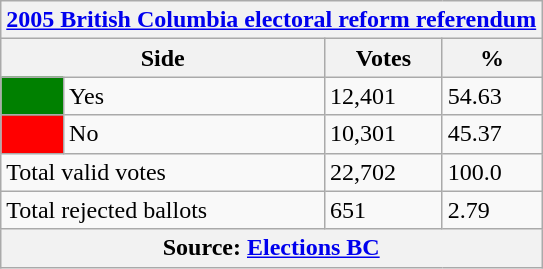<table class="wikitable">
<tr>
<th colspan="4"><a href='#'>2005 British Columbia electoral reform referendum</a></th>
</tr>
<tr>
<th colspan="2">Side</th>
<th>Votes</th>
<th>%</th>
</tr>
<tr>
<td bgcolor="green"></td>
<td>Yes</td>
<td>12,401</td>
<td>54.63</td>
</tr>
<tr>
<td bgcolor="red"></td>
<td>No</td>
<td>10,301</td>
<td>45.37</td>
</tr>
<tr>
<td colspan="2">Total valid votes</td>
<td>22,702</td>
<td>100.0</td>
</tr>
<tr>
<td colspan="2">Total rejected ballots</td>
<td>651</td>
<td>2.79</td>
</tr>
<tr>
<th colspan="4">Source: <a href='#'>Elections BC</a></th>
</tr>
</table>
